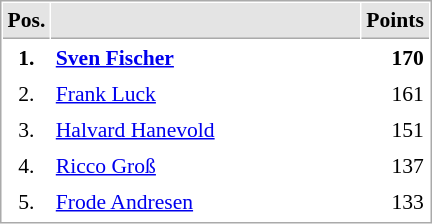<table cellspacing="1" cellpadding="3" style="border:1px solid #AAAAAA;font-size:90%">
<tr bgcolor="#E4E4E4">
<th style="border-bottom:1px solid #AAAAAA" width=10>Pos.</th>
<th style="border-bottom:1px solid #AAAAAA" width=200></th>
<th style="border-bottom:1px solid #AAAAAA" width=20>Points</th>
</tr>
<tr>
<td align="center"><strong>1.</strong></td>
<td> <strong><a href='#'>Sven Fischer</a></strong></td>
<td align="right"><strong>170</strong></td>
</tr>
<tr>
<td align="center">2.</td>
<td> <a href='#'>Frank Luck</a></td>
<td align="right">161</td>
</tr>
<tr>
<td align="center">3.</td>
<td> <a href='#'>Halvard Hanevold</a></td>
<td align="right">151</td>
</tr>
<tr>
<td align="center">4.</td>
<td> <a href='#'>Ricco Groß</a></td>
<td align="right">137</td>
</tr>
<tr>
<td align="center">5.</td>
<td> <a href='#'>Frode Andresen</a></td>
<td align="right">133</td>
</tr>
<tr>
</tr>
</table>
